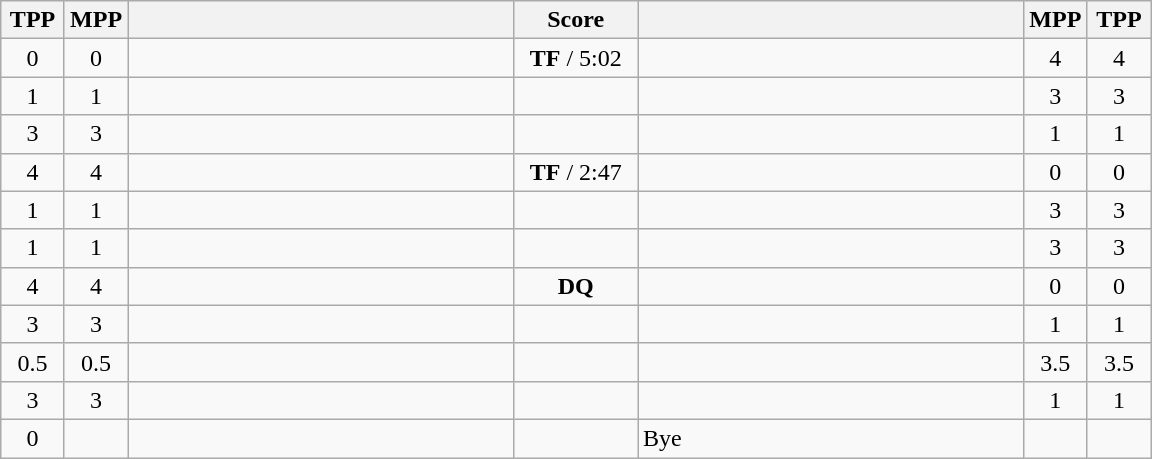<table class="wikitable" style="text-align: center;" |>
<tr>
<th width="35">TPP</th>
<th width="35">MPP</th>
<th width="250"></th>
<th width="75">Score</th>
<th width="250"></th>
<th width="35">MPP</th>
<th width="35">TPP</th>
</tr>
<tr>
<td>0</td>
<td>0</td>
<td style="text-align:left;"><strong></strong></td>
<td><strong>TF</strong> / 5:02</td>
<td style="text-align:left;"></td>
<td>4</td>
<td>4</td>
</tr>
<tr>
<td>1</td>
<td>1</td>
<td style="text-align:left;"><strong></strong></td>
<td></td>
<td style="text-align:left;"></td>
<td>3</td>
<td>3</td>
</tr>
<tr>
<td>3</td>
<td>3</td>
<td style="text-align:left;"></td>
<td></td>
<td style="text-align:left;"><strong></strong></td>
<td>1</td>
<td>1</td>
</tr>
<tr>
<td>4</td>
<td>4</td>
<td style="text-align:left;"></td>
<td><strong>TF</strong> / 2:47</td>
<td style="text-align:left;"><strong></strong></td>
<td>0</td>
<td>0</td>
</tr>
<tr>
<td>1</td>
<td>1</td>
<td style="text-align:left;"><strong></strong></td>
<td></td>
<td style="text-align:left;"></td>
<td>3</td>
<td>3</td>
</tr>
<tr>
<td>1</td>
<td>1</td>
<td style="text-align:left;"><strong></strong></td>
<td></td>
<td style="text-align:left;"></td>
<td>3</td>
<td>3</td>
</tr>
<tr>
<td>4</td>
<td>4</td>
<td style="text-align:left;"></td>
<td><strong>DQ</strong></td>
<td style="text-align:left;"><strong></strong></td>
<td>0</td>
<td>0</td>
</tr>
<tr>
<td>3</td>
<td>3</td>
<td style="text-align:left;"></td>
<td></td>
<td style="text-align:left;"><strong></strong></td>
<td>1</td>
<td>1</td>
</tr>
<tr>
<td>0.5</td>
<td>0.5</td>
<td style="text-align:left;"><strong></strong></td>
<td></td>
<td style="text-align:left;"></td>
<td>3.5</td>
<td>3.5</td>
</tr>
<tr>
<td>3</td>
<td>3</td>
<td style="text-align:left;"></td>
<td></td>
<td style="text-align:left;"><strong></strong></td>
<td>1</td>
<td>1</td>
</tr>
<tr>
<td>0</td>
<td></td>
<td style="text-align:left;"><strong></strong></td>
<td></td>
<td style="text-align:left;">Bye</td>
<td></td>
<td></td>
</tr>
</table>
